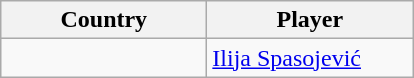<table class="wikitable">
<tr>
<th style="width:130px;">Country</th>
<th style="width:130px;">Player</th>
</tr>
<tr>
<td> </td>
<td><a href='#'>Ilija Spasojević</a></td>
</tr>
</table>
